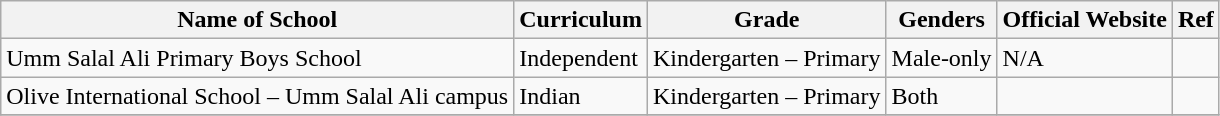<table class="wikitable">
<tr>
<th>Name of School</th>
<th>Curriculum</th>
<th>Grade</th>
<th>Genders</th>
<th>Official Website</th>
<th>Ref</th>
</tr>
<tr>
<td>Umm Salal Ali Primary Boys School</td>
<td>Independent</td>
<td>Kindergarten – Primary</td>
<td>Male-only</td>
<td>N/A</td>
<td></td>
</tr>
<tr>
<td>Olive International School – Umm Salal Ali campus</td>
<td>Indian</td>
<td>Kindergarten – Primary</td>
<td>Both</td>
<td></td>
<td></td>
</tr>
<tr>
</tr>
</table>
